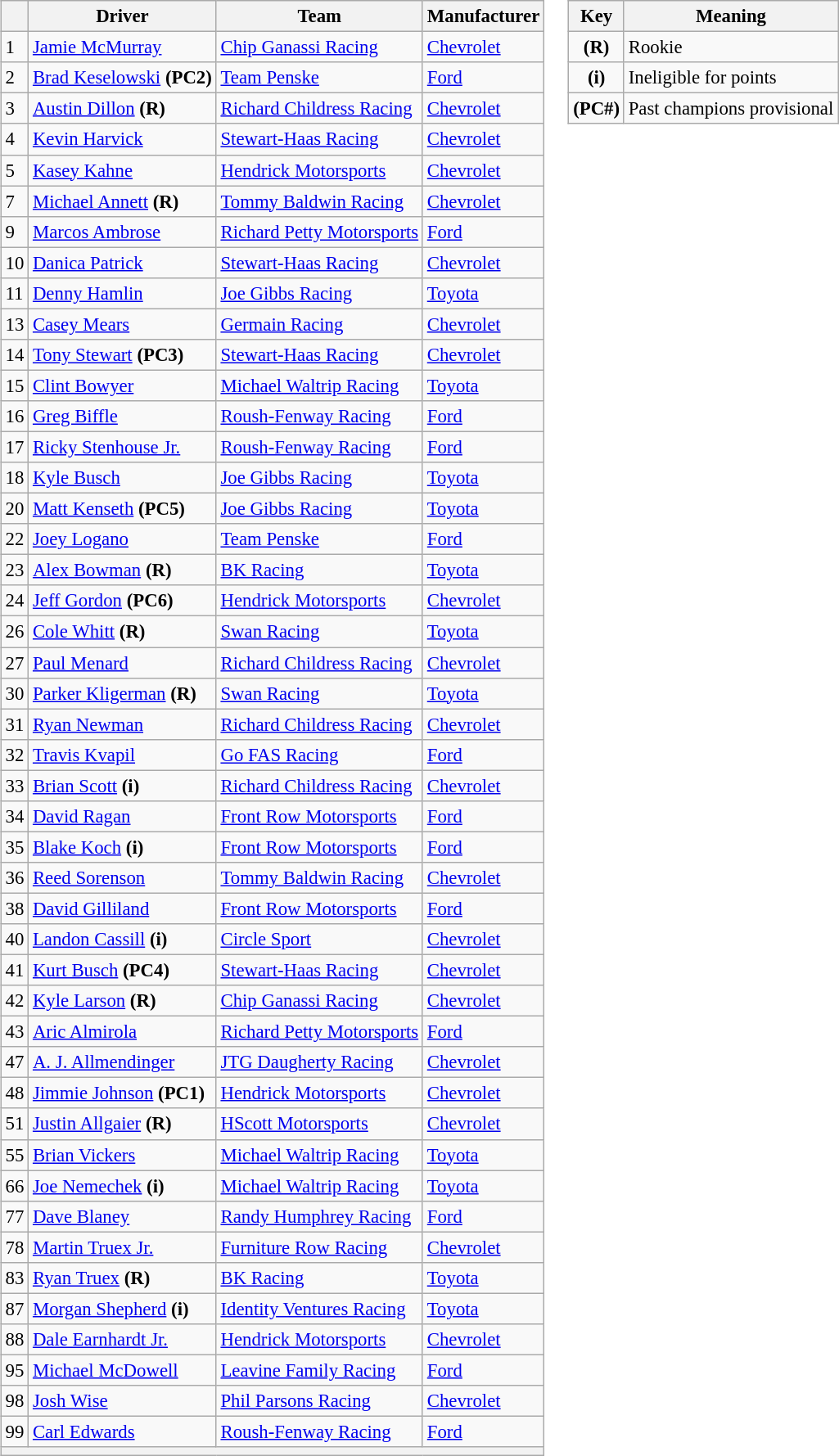<table>
<tr>
<td><br><table class="wikitable" style="font-size:95%">
<tr>
<th></th>
<th>Driver</th>
<th>Team</th>
<th>Manufacturer</th>
</tr>
<tr>
<td>1</td>
<td><a href='#'>Jamie McMurray</a></td>
<td><a href='#'>Chip Ganassi Racing</a></td>
<td><a href='#'>Chevrolet</a></td>
</tr>
<tr>
<td>2</td>
<td><a href='#'>Brad Keselowski</a> <strong>(PC2)</strong></td>
<td><a href='#'>Team Penske</a></td>
<td><a href='#'>Ford</a></td>
</tr>
<tr>
<td>3</td>
<td><a href='#'>Austin Dillon</a> <strong>(R)</strong></td>
<td><a href='#'>Richard Childress Racing</a></td>
<td><a href='#'>Chevrolet</a></td>
</tr>
<tr>
<td>4</td>
<td><a href='#'>Kevin Harvick</a></td>
<td><a href='#'>Stewart-Haas Racing</a></td>
<td><a href='#'>Chevrolet</a></td>
</tr>
<tr>
<td>5</td>
<td><a href='#'>Kasey Kahne</a></td>
<td><a href='#'>Hendrick Motorsports</a></td>
<td><a href='#'>Chevrolet</a></td>
</tr>
<tr>
<td>7</td>
<td><a href='#'>Michael Annett</a> <strong>(R)</strong></td>
<td><a href='#'>Tommy Baldwin Racing</a></td>
<td><a href='#'>Chevrolet</a></td>
</tr>
<tr>
<td>9</td>
<td><a href='#'>Marcos Ambrose</a></td>
<td><a href='#'>Richard Petty Motorsports</a></td>
<td><a href='#'>Ford</a></td>
</tr>
<tr>
<td>10</td>
<td><a href='#'>Danica Patrick</a></td>
<td><a href='#'>Stewart-Haas Racing</a></td>
<td><a href='#'>Chevrolet</a></td>
</tr>
<tr>
<td>11</td>
<td><a href='#'>Denny Hamlin</a></td>
<td><a href='#'>Joe Gibbs Racing</a></td>
<td><a href='#'>Toyota</a></td>
</tr>
<tr>
<td>13</td>
<td><a href='#'>Casey Mears</a></td>
<td><a href='#'>Germain Racing</a></td>
<td><a href='#'>Chevrolet</a></td>
</tr>
<tr>
<td>14</td>
<td><a href='#'>Tony Stewart</a> <strong>(PC3)</strong></td>
<td><a href='#'>Stewart-Haas Racing</a></td>
<td><a href='#'>Chevrolet</a></td>
</tr>
<tr>
<td>15</td>
<td><a href='#'>Clint Bowyer</a></td>
<td><a href='#'>Michael Waltrip Racing</a></td>
<td><a href='#'>Toyota</a></td>
</tr>
<tr>
<td>16</td>
<td><a href='#'>Greg Biffle</a></td>
<td><a href='#'>Roush-Fenway Racing</a></td>
<td><a href='#'>Ford</a></td>
</tr>
<tr>
<td>17</td>
<td><a href='#'>Ricky Stenhouse Jr.</a></td>
<td><a href='#'>Roush-Fenway Racing</a></td>
<td><a href='#'>Ford</a></td>
</tr>
<tr>
<td>18</td>
<td><a href='#'>Kyle Busch</a></td>
<td><a href='#'>Joe Gibbs Racing</a></td>
<td><a href='#'>Toyota</a></td>
</tr>
<tr>
<td>20</td>
<td><a href='#'>Matt Kenseth</a> <strong>(PC5)</strong></td>
<td><a href='#'>Joe Gibbs Racing</a></td>
<td><a href='#'>Toyota</a></td>
</tr>
<tr>
<td>22</td>
<td><a href='#'>Joey Logano</a></td>
<td><a href='#'>Team Penske</a></td>
<td><a href='#'>Ford</a></td>
</tr>
<tr>
<td>23</td>
<td><a href='#'>Alex Bowman</a> <strong>(R)</strong></td>
<td><a href='#'>BK Racing</a></td>
<td><a href='#'>Toyota</a></td>
</tr>
<tr>
<td>24</td>
<td><a href='#'>Jeff Gordon</a> <strong>(PC6)</strong></td>
<td><a href='#'>Hendrick Motorsports</a></td>
<td><a href='#'>Chevrolet</a></td>
</tr>
<tr>
<td>26</td>
<td><a href='#'>Cole Whitt</a> <strong>(R)</strong></td>
<td><a href='#'>Swan Racing</a></td>
<td><a href='#'>Toyota</a></td>
</tr>
<tr>
<td>27</td>
<td><a href='#'>Paul Menard</a></td>
<td><a href='#'>Richard Childress Racing</a></td>
<td><a href='#'>Chevrolet</a></td>
</tr>
<tr>
<td>30</td>
<td><a href='#'>Parker Kligerman</a> <strong>(R)</strong></td>
<td><a href='#'>Swan Racing</a></td>
<td><a href='#'>Toyota</a></td>
</tr>
<tr>
<td>31</td>
<td><a href='#'>Ryan Newman</a></td>
<td><a href='#'>Richard Childress Racing</a></td>
<td><a href='#'>Chevrolet</a></td>
</tr>
<tr>
<td>32</td>
<td><a href='#'>Travis Kvapil</a></td>
<td><a href='#'>Go FAS Racing</a></td>
<td><a href='#'>Ford</a></td>
</tr>
<tr>
<td>33</td>
<td><a href='#'>Brian Scott</a> <strong>(i)</strong></td>
<td><a href='#'>Richard Childress Racing</a></td>
<td><a href='#'>Chevrolet</a></td>
</tr>
<tr>
<td>34</td>
<td><a href='#'>David Ragan</a></td>
<td><a href='#'>Front Row Motorsports</a></td>
<td><a href='#'>Ford</a></td>
</tr>
<tr>
<td>35</td>
<td><a href='#'>Blake Koch</a> <strong>(i)</strong></td>
<td><a href='#'>Front Row Motorsports</a></td>
<td><a href='#'>Ford</a></td>
</tr>
<tr>
<td>36</td>
<td><a href='#'>Reed Sorenson</a></td>
<td><a href='#'>Tommy Baldwin Racing</a></td>
<td><a href='#'>Chevrolet</a></td>
</tr>
<tr>
<td>38</td>
<td><a href='#'>David Gilliland</a></td>
<td><a href='#'>Front Row Motorsports</a></td>
<td><a href='#'>Ford</a></td>
</tr>
<tr>
<td>40</td>
<td><a href='#'>Landon Cassill</a> <strong>(i)</strong></td>
<td><a href='#'>Circle Sport</a></td>
<td><a href='#'>Chevrolet</a></td>
</tr>
<tr>
<td>41</td>
<td><a href='#'>Kurt Busch</a> <strong>(PC4)</strong></td>
<td><a href='#'>Stewart-Haas Racing</a></td>
<td><a href='#'>Chevrolet</a></td>
</tr>
<tr>
<td>42</td>
<td><a href='#'>Kyle Larson</a> <strong>(R)</strong></td>
<td><a href='#'>Chip Ganassi Racing</a></td>
<td><a href='#'>Chevrolet</a></td>
</tr>
<tr>
<td>43</td>
<td><a href='#'>Aric Almirola</a></td>
<td><a href='#'>Richard Petty Motorsports</a></td>
<td><a href='#'>Ford</a></td>
</tr>
<tr>
<td>47</td>
<td><a href='#'>A. J. Allmendinger</a></td>
<td><a href='#'>JTG Daugherty Racing</a></td>
<td><a href='#'>Chevrolet</a></td>
</tr>
<tr>
<td>48</td>
<td><a href='#'>Jimmie Johnson</a> <strong>(PC1)</strong></td>
<td><a href='#'>Hendrick Motorsports</a></td>
<td><a href='#'>Chevrolet</a></td>
</tr>
<tr>
<td>51</td>
<td><a href='#'>Justin Allgaier</a> <strong>(R)</strong></td>
<td><a href='#'>HScott Motorsports</a></td>
<td><a href='#'>Chevrolet</a></td>
</tr>
<tr>
<td>55</td>
<td><a href='#'>Brian Vickers</a></td>
<td><a href='#'>Michael Waltrip Racing</a></td>
<td><a href='#'>Toyota</a></td>
</tr>
<tr>
<td>66</td>
<td><a href='#'>Joe Nemechek</a> <strong>(i)</strong></td>
<td><a href='#'>Michael Waltrip Racing</a></td>
<td><a href='#'>Toyota</a></td>
</tr>
<tr>
<td>77</td>
<td><a href='#'>Dave Blaney</a></td>
<td><a href='#'>Randy Humphrey Racing</a></td>
<td><a href='#'>Ford</a></td>
</tr>
<tr>
<td>78</td>
<td><a href='#'>Martin Truex Jr.</a></td>
<td><a href='#'>Furniture Row Racing</a></td>
<td><a href='#'>Chevrolet</a></td>
</tr>
<tr>
<td>83</td>
<td><a href='#'>Ryan Truex</a> <strong>(R)</strong></td>
<td><a href='#'>BK Racing</a></td>
<td><a href='#'>Toyota</a></td>
</tr>
<tr>
<td>87</td>
<td><a href='#'>Morgan Shepherd</a> <strong>(i)</strong></td>
<td><a href='#'>Identity Ventures Racing</a></td>
<td><a href='#'>Toyota</a></td>
</tr>
<tr>
<td>88</td>
<td><a href='#'>Dale Earnhardt Jr.</a></td>
<td><a href='#'>Hendrick Motorsports</a></td>
<td><a href='#'>Chevrolet</a></td>
</tr>
<tr>
<td>95</td>
<td><a href='#'>Michael McDowell</a></td>
<td><a href='#'>Leavine Family Racing</a></td>
<td><a href='#'>Ford</a></td>
</tr>
<tr>
<td>98</td>
<td><a href='#'>Josh Wise</a></td>
<td><a href='#'>Phil Parsons Racing</a></td>
<td><a href='#'>Chevrolet</a></td>
</tr>
<tr>
<td>99</td>
<td><a href='#'>Carl Edwards</a></td>
<td><a href='#'>Roush-Fenway Racing</a></td>
<td><a href='#'>Ford</a></td>
</tr>
<tr>
<th colspan="4"></th>
</tr>
</table>
</td>
<td valign="top"><br><table align="right" class="wikitable" style="font-size: 95%;">
<tr>
<th>Key</th>
<th>Meaning</th>
</tr>
<tr>
<td align="center"><strong>(R)</strong></td>
<td>Rookie</td>
</tr>
<tr>
<td align="center"><strong>(i)</strong></td>
<td>Ineligible for points</td>
</tr>
<tr>
<td align="center"><strong>(PC#)</strong></td>
<td>Past champions provisional</td>
</tr>
</table>
</td>
</tr>
</table>
